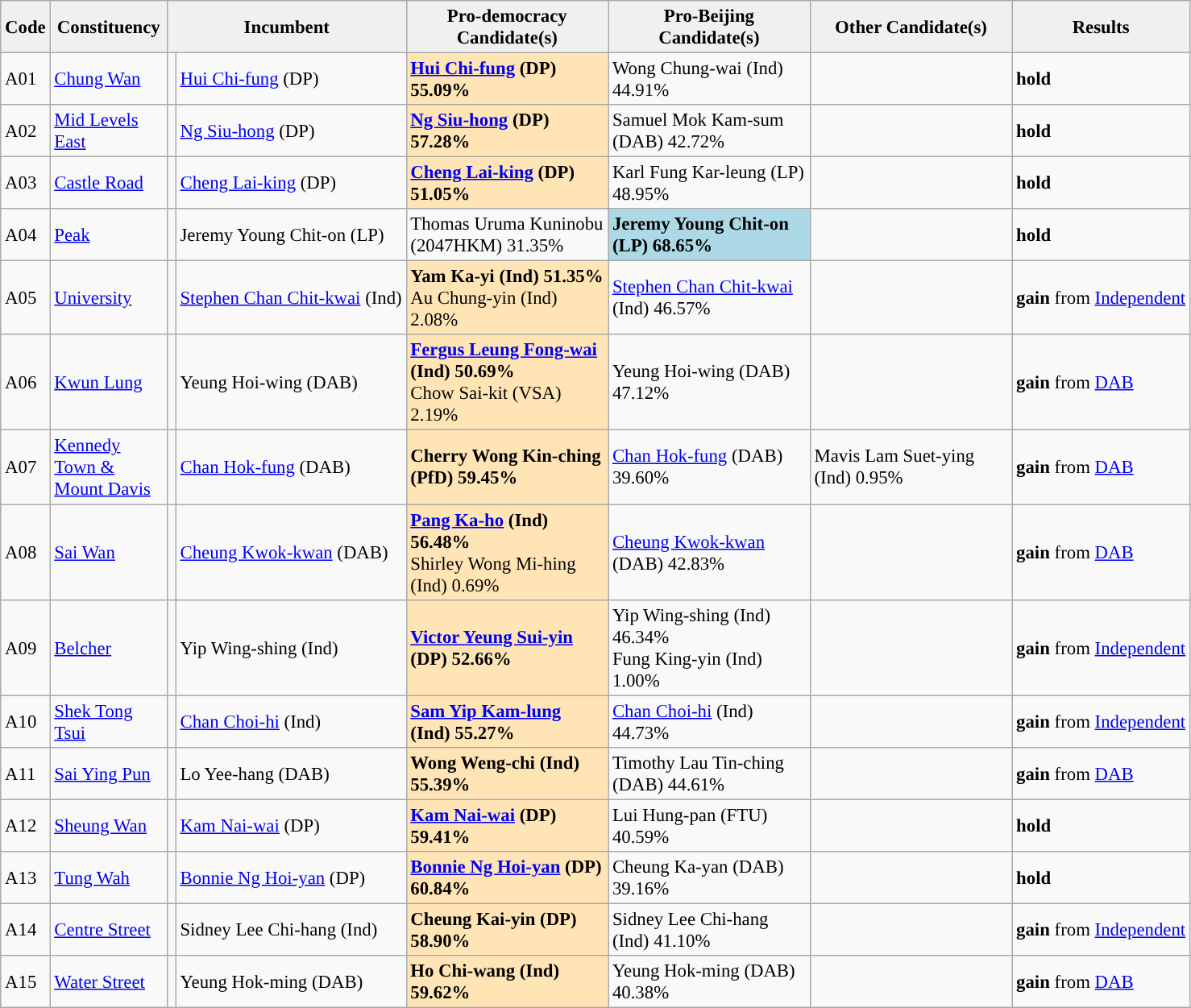<table class="wikitable sortable" style="font-size: 95%;">
<tr>
<th align="center" style="background:#f0f0f0;" width="20px">Code</th>
<th align="center" style="background:#f0f0f0;" width="90px">Constituency</th>
<th align="center" style="background:#f0f0f0;" width="120px" colspan="2">Incumbent</th>
<th align="center" style="background:#f0f0f0;" width="160px">Pro-democracy Candidate(s)</th>
<th align="center" style="background:#f0f0f0;" width="160px">Pro-Beijing Candidate(s)</th>
<th align="center" style="background:#f0f0f0;" width="160px">Other Candidate(s)</th>
<th align="center" style="background:#f0f0f0;" width="100px" colspan="2">Results</th>
</tr>
<tr>
<td>A01</td>
<td><a href='#'>Chung Wan</a></td>
<td></td>
<td><a href='#'>Hui Chi-fung</a> (DP)</td>
<td style="background-color:Moccasin"><strong><a href='#'>Hui Chi-fung</a> (DP) 55.09%</strong></td>
<td>Wong Chung-wai (Ind) 44.91%</td>
<td></td>
<td> <strong>hold</strong></td>
</tr>
<tr>
<td>A02</td>
<td><a href='#'>Mid Levels East</a></td>
<td></td>
<td><a href='#'>Ng Siu-hong</a> (DP)</td>
<td style="background-color:Moccasin"><strong><a href='#'>Ng Siu-hong</a> (DP) 57.28%</strong></td>
<td>Samuel Mok Kam-sum (DAB) 42.72%</td>
<td></td>
<td> <strong>hold</strong></td>
</tr>
<tr>
<td>A03</td>
<td><a href='#'>Castle Road</a></td>
<td></td>
<td><a href='#'>Cheng Lai-king</a> (DP)</td>
<td style="background-color:Moccasin"><strong><a href='#'>Cheng Lai-king</a> (DP) 51.05%</strong></td>
<td>Karl Fung Kar-leung (LP) 48.95%</td>
<td></td>
<td> <strong>hold</strong></td>
</tr>
<tr>
<td>A04</td>
<td><a href='#'>Peak</a></td>
<td></td>
<td>Jeremy Young Chit-on (LP)</td>
<td>Thomas Uruma Kuninobu (2047HKM) 31.35%</td>
<td style="background-color:LightBlue"><strong>Jeremy Young Chit-on (LP) 68.65%</strong></td>
<td></td>
<td> <strong>hold</strong></td>
</tr>
<tr>
<td>A05</td>
<td><a href='#'>University</a></td>
<td></td>
<td><a href='#'>Stephen Chan Chit-kwai</a> (Ind)</td>
<td style="background-color:Moccasin"><strong>Yam Ka-yi (Ind) 51.35%</strong><br>Au Chung-yin (Ind) 2.08%</td>
<td><a href='#'>Stephen Chan Chit-kwai</a> (Ind) 46.57%</td>
<td></td>
<td> <strong>gain</strong> from <a href='#'>Independent</a></td>
</tr>
<tr>
<td>A06</td>
<td><a href='#'>Kwun Lung</a></td>
<td></td>
<td>Yeung Hoi-wing (DAB)</td>
<td style="background-color:Moccasin"><strong><a href='#'>Fergus Leung Fong-wai</a> (Ind) 50.69%</strong><br>Chow Sai-kit (VSA) 2.19%</td>
<td>Yeung Hoi-wing (DAB) 47.12%</td>
<td></td>
<td> <strong>gain</strong> from <a href='#'>DAB</a></td>
</tr>
<tr>
<td>A07</td>
<td><a href='#'>Kennedy Town & Mount Davis</a></td>
<td></td>
<td><a href='#'>Chan Hok-fung</a> (DAB)</td>
<td style="background-color:Moccasin"><strong>Cherry Wong Kin-ching (PfD) 59.45%</strong></td>
<td><a href='#'>Chan Hok-fung</a> (DAB) 39.60%</td>
<td>Mavis Lam Suet-ying (Ind) 0.95%</td>
<td> <strong>gain</strong> from <a href='#'>DAB</a></td>
</tr>
<tr>
<td>A08</td>
<td><a href='#'>Sai Wan</a></td>
<td></td>
<td><a href='#'>Cheung Kwok-kwan</a> (DAB)</td>
<td style="background-color:Moccasin"><strong><a href='#'>Pang Ka-ho</a> (Ind) 56.48%</strong><br>Shirley Wong Mi-hing (Ind) 0.69%</td>
<td><a href='#'>Cheung Kwok-kwan</a> (DAB) 42.83%</td>
<td></td>
<td> <strong>gain</strong> from <a href='#'>DAB</a></td>
</tr>
<tr>
<td>A09</td>
<td><a href='#'>Belcher</a></td>
<td></td>
<td>Yip Wing-shing (Ind)</td>
<td style="background-color:Moccasin"><strong><a href='#'>Victor Yeung Sui-yin</a> (DP) 52.66%</strong></td>
<td>Yip Wing-shing (Ind) 46.34% <br>Fung King-yin (Ind) 1.00%</td>
<td></td>
<td> <strong>gain</strong> from <a href='#'>Independent</a></td>
</tr>
<tr>
<td>A10</td>
<td><a href='#'>Shek Tong Tsui</a></td>
<td></td>
<td><a href='#'>Chan Choi-hi</a> (Ind)</td>
<td style="background-color:Moccasin"><strong><a href='#'>Sam Yip Kam-lung</a> (Ind) 55.27%</strong></td>
<td><a href='#'>Chan Choi-hi</a> (Ind) 44.73%</td>
<td></td>
<td> <strong>gain</strong> from <a href='#'>Independent</a></td>
</tr>
<tr>
<td>A11</td>
<td><a href='#'>Sai Ying Pun</a></td>
<td></td>
<td>Lo Yee-hang (DAB)</td>
<td style="background-color:Moccasin"><strong>Wong Weng-chi (Ind)</strong> <strong>55.39%</strong></td>
<td>Timothy Lau Tin-ching (DAB) 44.61%</td>
<td></td>
<td> <strong>gain</strong> from <a href='#'>DAB</a></td>
</tr>
<tr>
<td>A12</td>
<td><a href='#'>Sheung Wan</a></td>
<td></td>
<td><a href='#'>Kam Nai-wai</a> (DP)</td>
<td style="background-color:Moccasin"><strong><a href='#'>Kam Nai-wai</a> (DP) 59.41%</strong></td>
<td>Lui Hung-pan (FTU) 40.59%</td>
<td></td>
<td> <strong>hold</strong></td>
</tr>
<tr>
<td>A13</td>
<td><a href='#'>Tung Wah</a></td>
<td></td>
<td><a href='#'>Bonnie Ng Hoi-yan</a> (DP)</td>
<td style="background-color:Moccasin"><strong><a href='#'>Bonnie Ng Hoi-yan</a> (DP) 60.84%</strong></td>
<td>Cheung Ka-yan (DAB) 39.16%</td>
<td></td>
<td> <strong>hold</strong></td>
</tr>
<tr>
<td>A14</td>
<td><a href='#'>Centre Street</a></td>
<td></td>
<td>Sidney Lee Chi-hang (Ind)</td>
<td style="background-color:Moccasin"><strong>Cheung Kai-yin (DP) 58.90%</strong></td>
<td>Sidney Lee Chi-hang (Ind) 41.10%</td>
<td></td>
<td> <strong>gain</strong> from <a href='#'>Independent</a></td>
</tr>
<tr>
<td>A15</td>
<td><a href='#'>Water Street</a></td>
<td></td>
<td>Yeung Hok-ming (DAB)</td>
<td style="background-color:Moccasin"><strong>Ho Chi-wang (Ind) 59.62%</strong></td>
<td>Yeung Hok-ming (DAB) 40.38%</td>
<td></td>
<td> <strong>gain</strong> from <a href='#'>DAB</a></td>
</tr>
</table>
